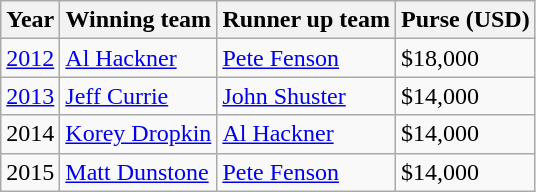<table class="wikitable">
<tr>
<th>Year</th>
<th>Winning team</th>
<th>Runner up team</th>
<th>Purse (USD)</th>
</tr>
<tr>
<td><a href='#'>2012</a></td>
<td> <a href='#'>Al Hackner</a></td>
<td> <a href='#'>Pete Fenson</a></td>
<td>$18,000</td>
</tr>
<tr>
<td><a href='#'>2013</a></td>
<td> <a href='#'>Jeff Currie</a></td>
<td> <a href='#'>John Shuster</a></td>
<td>$14,000</td>
</tr>
<tr>
<td>2014</td>
<td> <a href='#'>Korey Dropkin</a></td>
<td> <a href='#'>Al Hackner</a></td>
<td>$14,000</td>
</tr>
<tr>
<td>2015</td>
<td> <a href='#'>Matt Dunstone</a></td>
<td> <a href='#'>Pete Fenson</a></td>
<td>$14,000</td>
</tr>
</table>
